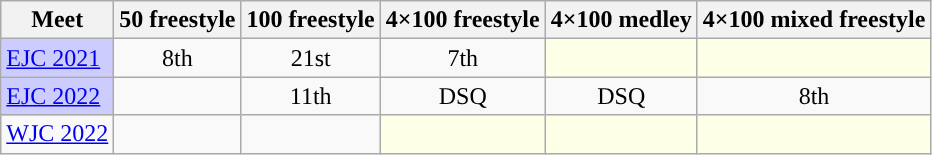<table class="sortable wikitable">
<tr>
<th>Meet</th>
<th class="unsortable">50 freestyle</th>
<th class="unsortable">100 freestyle</th>
<th class="unsortable">4×100 freestyle</th>
<th class="unsortable">4×100 medley</th>
<th class="unsortable">4×100 mixed freestyle</th>
</tr>
<tr>
<td style="background:#ccccff"><a href='#'>EJC 2021</a></td>
<td align="center">8th</td>
<td align="center">21st</td>
<td align="center">7th</td>
<td style="background:#fdffe7"></td>
<td style="background:#fdffe7"></td>
</tr>
<tr>
<td style="background:#ccccff"><a href='#'>EJC 2022</a></td>
<td align="center"></td>
<td align="center">11th</td>
<td align="center">DSQ</td>
<td align="center">DSQ</td>
<td align="center">8th</td>
</tr>
<tr>
<td><a href='#'>WJC 2022</a></td>
<td align="center"></td>
<td align="center"></td>
<td style="background:#fdffe7"></td>
<td style="background:#fdffe7"></td>
<td style="background:#fdffe7"></td>
</tr>
</table>
